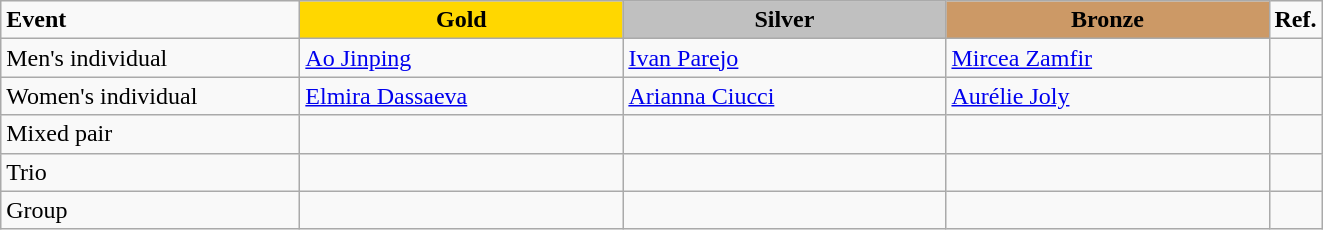<table class="wikitable">
<tr>
<td style="width:12em;"><strong>Event</strong></td>
<td style="text-align:center; background:gold; width:13em;"><strong>Gold</strong></td>
<td style="text-align:center; background:silver; width:13em;"><strong>Silver</strong></td>
<td style="text-align:center; background:#c96; width:13em;"><strong>Bronze</strong></td>
<td style="width:1em;"><strong>Ref.</strong></td>
</tr>
<tr>
<td>Men's individual</td>
<td> <a href='#'>Ao Jinping</a></td>
<td> <a href='#'>Ivan Parejo</a></td>
<td> <a href='#'>Mircea Zamfir</a></td>
<td></td>
</tr>
<tr>
<td>Women's individual</td>
<td> <a href='#'>Elmira Dassaeva</a></td>
<td> <a href='#'>Arianna Ciucci</a></td>
<td> <a href='#'>Aurélie Joly</a></td>
<td></td>
</tr>
<tr>
<td>Mixed pair</td>
<td></td>
<td></td>
<td></td>
<td></td>
</tr>
<tr>
<td>Trio</td>
<td></td>
<td></td>
<td></td>
<td></td>
</tr>
<tr>
<td>Group</td>
<td></td>
<td></td>
<td></td>
<td></td>
</tr>
</table>
